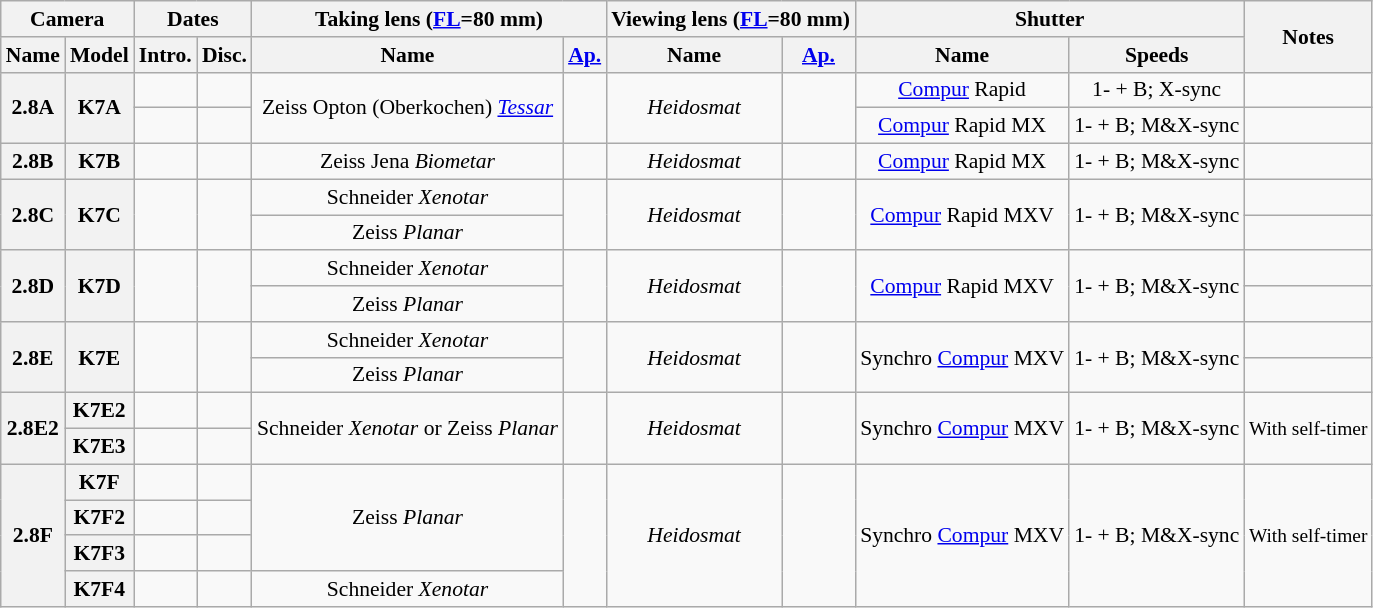<table class="wikitable sortable" style="font-size:90%;text-align:center;">
<tr>
<th colspan=2>Camera</th>
<th colspan=2>Dates</th>
<th colspan=2>Taking lens (<a href='#'>FL</a>=80 mm)</th>
<th colspan=2>Viewing lens (<a href='#'>FL</a>=80 mm)</th>
<th colspan=2>Shutter</th>
<th rowspan=2 class="unsortable">Notes</th>
</tr>
<tr>
<th>Name</th>
<th>Model</th>
<th>Intro.</th>
<th>Disc.</th>
<th>Name</th>
<th><a href='#'>Ap.</a></th>
<th>Name</th>
<th><a href='#'>Ap.</a></th>
<th>Name</th>
<th>Speeds</th>
</tr>
<tr>
<th rowspan=2>2.8A</th>
<th rowspan=2>K7A</th>
<td></td>
<td></td>
<td rowspan=2>Zeiss Opton (Oberkochen) <em><a href='#'>Tessar</a></em></td>
<td rowspan=2></td>
<td rowspan=2><em>Heidosmat</em></td>
<td rowspan=2></td>
<td><a href='#'>Compur</a> Rapid</td>
<td>1- + B; X-sync</td>
<td style="font-size:90%;text-align:left;"></td>
</tr>
<tr>
<td></td>
<td></td>
<td><a href='#'>Compur</a> Rapid MX</td>
<td>1- + B; M&X-sync</td>
<td style="font-size:90%;text-align:left;"></td>
</tr>
<tr>
<th>2.8B</th>
<th>K7B</th>
<td></td>
<td></td>
<td>Zeiss Jena <em>Biometar</em></td>
<td></td>
<td><em>Heidosmat</em></td>
<td></td>
<td><a href='#'>Compur</a> Rapid MX</td>
<td>1- + B; M&X-sync</td>
<td style="font-size:90%;text-align:left;"></td>
</tr>
<tr>
<th rowspan=2>2.8C</th>
<th rowspan=2>K7C</th>
<td rowspan=2></td>
<td rowspan=2></td>
<td>Schneider <em>Xenotar</em></td>
<td rowspan=2></td>
<td rowspan=2><em>Heidosmat</em></td>
<td rowspan=2></td>
<td rowspan=2><a href='#'>Compur</a> Rapid MXV</td>
<td rowspan=2>1- + B; M&X-sync</td>
<td style="font-size:90%;text-align:left;"></td>
</tr>
<tr>
<td>Zeiss <em>Planar</em></td>
<td style="font-size:90%;text-align:left;"></td>
</tr>
<tr>
<th rowspan=2>2.8D</th>
<th rowspan=2>K7D</th>
<td rowspan=2></td>
<td rowspan=2></td>
<td>Schneider <em>Xenotar</em></td>
<td rowspan=2></td>
<td rowspan=2><em>Heidosmat</em></td>
<td rowspan=2></td>
<td rowspan=2><a href='#'>Compur</a> Rapid MXV</td>
<td rowspan=2>1- + B; M&X-sync</td>
<td style="font-size:90%;text-align:left;"></td>
</tr>
<tr>
<td>Zeiss <em>Planar</em></td>
<td style="font-size:90%;text-align:left;"></td>
</tr>
<tr>
<th rowspan=2>2.8E</th>
<th rowspan=2>K7E</th>
<td rowspan=2></td>
<td rowspan=2></td>
<td>Schneider <em>Xenotar</em></td>
<td rowspan=2></td>
<td rowspan=2><em>Heidosmat</em></td>
<td rowspan=2></td>
<td rowspan=2>Synchro <a href='#'>Compur</a> MXV</td>
<td rowspan=2>1- + B; M&X-sync</td>
<td style="font-size:90%;text-align:left;"></td>
</tr>
<tr>
<td>Zeiss <em>Planar</em></td>
<td style="font-size:90%;text-align:left;"></td>
</tr>
<tr>
<th rowspan=2>2.8E2</th>
<th>K7E2</th>
<td></td>
<td></td>
<td rowspan=2>Schneider <em>Xenotar</em> or Zeiss <em>Planar</em></td>
<td rowspan=2></td>
<td rowspan=2><em>Heidosmat</em></td>
<td rowspan=2></td>
<td rowspan=2>Synchro <a href='#'>Compur</a> MXV</td>
<td rowspan=2>1- + B; M&X-sync</td>
<td style="font-size:90%;text-align:left;" rowspan=2>With self-timer</td>
</tr>
<tr>
<th>K7E3</th>
<td></td>
<td></td>
</tr>
<tr>
<th rowspan=4>2.8F</th>
<th>K7F</th>
<td></td>
<td></td>
<td rowspan=3>Zeiss <em>Planar</em></td>
<td rowspan=4></td>
<td rowspan=4><em>Heidosmat</em></td>
<td rowspan=4></td>
<td rowspan=4>Synchro <a href='#'>Compur</a> MXV</td>
<td rowspan=4>1- + B; M&X-sync</td>
<td style="font-size:90%;text-align:left;" rowspan=4>With self-timer</td>
</tr>
<tr>
<th>K7F2</th>
<td></td>
<td></td>
</tr>
<tr>
<th>K7F3</th>
<td></td>
<td></td>
</tr>
<tr>
<th>K7F4</th>
<td></td>
<td></td>
<td>Schneider <em>Xenotar</em></td>
</tr>
</table>
